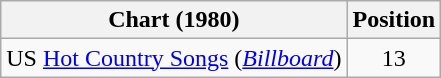<table class="wikitable sortable">
<tr>
<th scope="col">Chart (1980)</th>
<th scope="col">Position</th>
</tr>
<tr>
<td>US <a href='#'>Hot Country Songs</a> (<em><a href='#'>Billboard</a></em>)</td>
<td align="center">13</td>
</tr>
</table>
